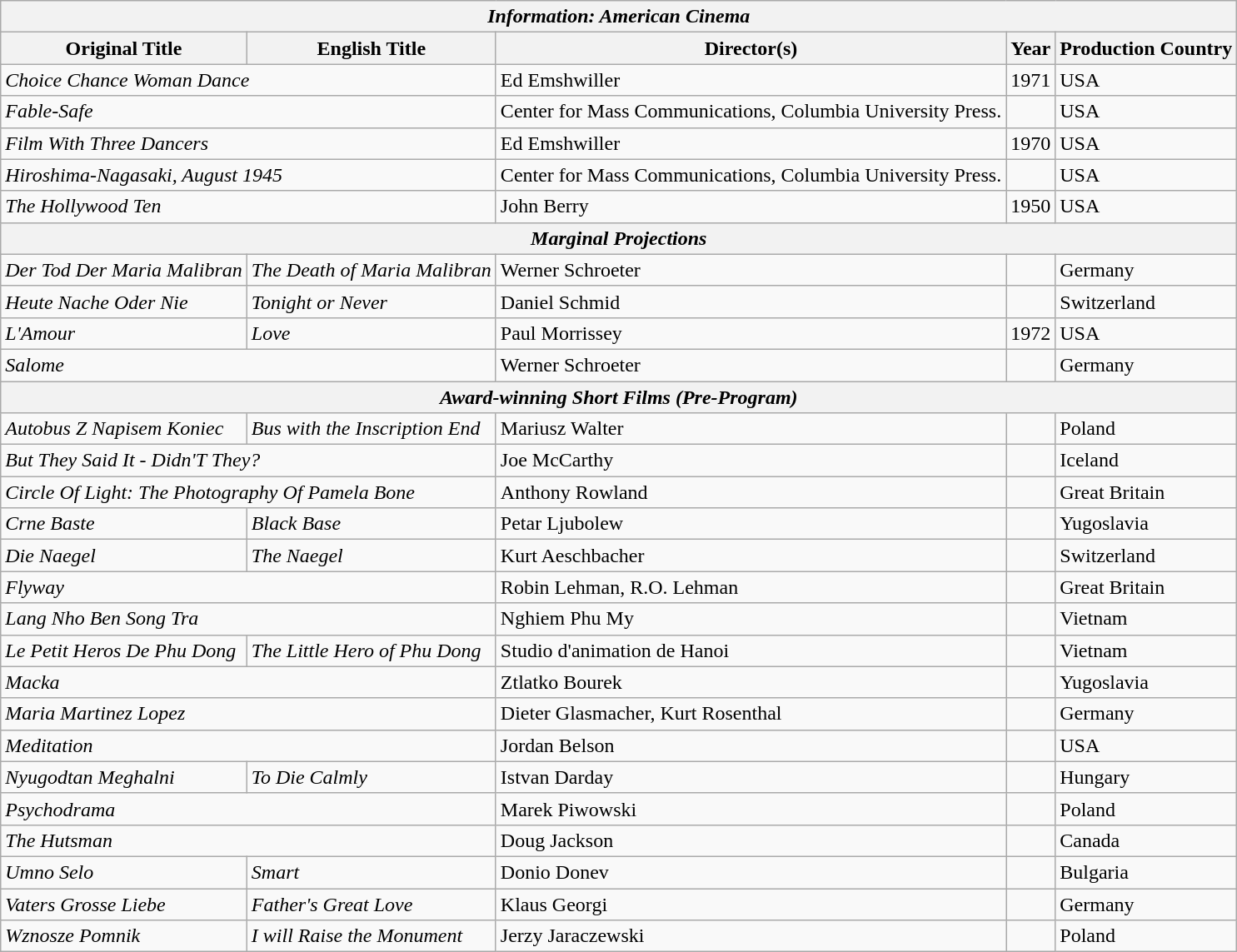<table class="wikitable">
<tr>
<th colspan="5"><em>Information: American Cinema</em></th>
</tr>
<tr>
<th>Original Title</th>
<th>English Title</th>
<th>Director(s)</th>
<th>Year</th>
<th>Production Country</th>
</tr>
<tr>
<td colspan="2"><em>Choice Chance Woman Dance</em></td>
<td>Ed Emshwiller</td>
<td>1971</td>
<td>USA</td>
</tr>
<tr>
<td colspan="2"><em>Fable-Safe</em></td>
<td>Center for Mass Communications, Columbia University Press.</td>
<td></td>
<td>USA</td>
</tr>
<tr>
<td colspan="2"><em>Film With Three Dancers</em></td>
<td>Ed Emshwiller</td>
<td>1970</td>
<td>USA</td>
</tr>
<tr>
<td colspan="2"><em>Hiroshima-Nagasaki, August 1945</em></td>
<td>Center for Mass Communications, Columbia University Press.</td>
<td></td>
<td>USA</td>
</tr>
<tr>
<td colspan="2"><em>The Hollywood Ten</em></td>
<td>John Berry</td>
<td>1950</td>
<td>USA</td>
</tr>
<tr>
<th colspan="5"><em>Marginal Projections</em></th>
</tr>
<tr>
<td><em>Der Tod Der Maria Malibran</em></td>
<td><em>The Death of Maria Malibran</em></td>
<td>Werner Schroeter</td>
<td></td>
<td>Germany</td>
</tr>
<tr>
<td><em>Heute Nache Oder Nie</em></td>
<td><em>Tonight or Never</em></td>
<td>Daniel Schmid</td>
<td></td>
<td>Switzerland</td>
</tr>
<tr>
<td><em>L'Amour</em></td>
<td><em>Love</em></td>
<td>Paul Morrissey</td>
<td>1972</td>
<td>USA</td>
</tr>
<tr>
<td colspan="2"><em>Salome</em></td>
<td>Werner Schroeter</td>
<td></td>
<td>Germany</td>
</tr>
<tr>
<th colspan="5"><em>Award-winning Short Films (Pre-Program)</em></th>
</tr>
<tr>
<td><em>Autobus Z Napisem Koniec</em></td>
<td><em>Bus with the Inscription End</em></td>
<td>Mariusz Walter</td>
<td></td>
<td>Poland</td>
</tr>
<tr>
<td colspan="2"><em>But They Said It - Didn'T They?</em></td>
<td>Joe McCarthy</td>
<td></td>
<td>Iceland</td>
</tr>
<tr>
<td colspan="2"><em>Circle Of Light: The Photography Of Pamela Bone</em></td>
<td>Anthony Rowland</td>
<td></td>
<td>Great Britain</td>
</tr>
<tr>
<td><em>Crne Baste</em></td>
<td><em>Black Base</em></td>
<td>Petar Ljubolew</td>
<td></td>
<td>Yugoslavia</td>
</tr>
<tr>
<td><em>Die Naegel</em></td>
<td><em>The Naegel</em></td>
<td>Kurt Aeschbacher</td>
<td></td>
<td>Switzerland</td>
</tr>
<tr>
<td colspan="2"><em>Flyway</em></td>
<td>Robin Lehman, R.O. Lehman</td>
<td></td>
<td>Great Britain</td>
</tr>
<tr>
<td colspan="2"><em>Lang Nho Ben Song Tra</em></td>
<td>Nghiem Phu My</td>
<td></td>
<td>Vietnam</td>
</tr>
<tr>
<td><em>Le Petit Heros De Phu Dong</em></td>
<td><em>The Little Hero of Phu Dong</em></td>
<td>Studio d'animation de Hanoi</td>
<td></td>
<td>Vietnam</td>
</tr>
<tr>
<td colspan="2"><em>Macka</em></td>
<td>Ztlatko Bourek</td>
<td></td>
<td>Yugoslavia</td>
</tr>
<tr>
<td colspan="2"><em>Maria Martinez Lopez</em></td>
<td>Dieter Glasmacher, Kurt Rosenthal</td>
<td></td>
<td>Germany</td>
</tr>
<tr>
<td colspan="2"><em>Meditation</em></td>
<td>Jordan Belson</td>
<td></td>
<td>USA</td>
</tr>
<tr>
<td><em>Nyugodtan Meghalni</em></td>
<td><em>To Die Calmly</em></td>
<td>Istvan Darday</td>
<td></td>
<td>Hungary</td>
</tr>
<tr>
<td colspan="2"><em>Psychodrama</em></td>
<td>Marek Piwowski</td>
<td></td>
<td>Poland</td>
</tr>
<tr>
<td colspan="2"><em>The Hutsman</em></td>
<td>Doug Jackson</td>
<td></td>
<td>Canada</td>
</tr>
<tr>
<td><em>Umno Selo</em></td>
<td><em>Smart</em></td>
<td>Donio Donev</td>
<td></td>
<td>Bulgaria</td>
</tr>
<tr>
<td><em>Vaters Grosse Liebe</em></td>
<td><em>Father's Great Love</em></td>
<td>Klaus Georgi</td>
<td></td>
<td>Germany</td>
</tr>
<tr>
<td><em>Wznosze Pomnik</em></td>
<td><em>I will Raise the Monument</em></td>
<td>Jerzy Jaraczewski</td>
<td></td>
<td>Poland</td>
</tr>
</table>
